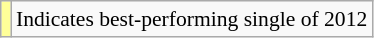<table class="wikitable" style="font-size:90%;">
<tr>
<td style="background-color:#FFFF99"></td>
<td>Indicates best-performing single of 2012</td>
</tr>
</table>
